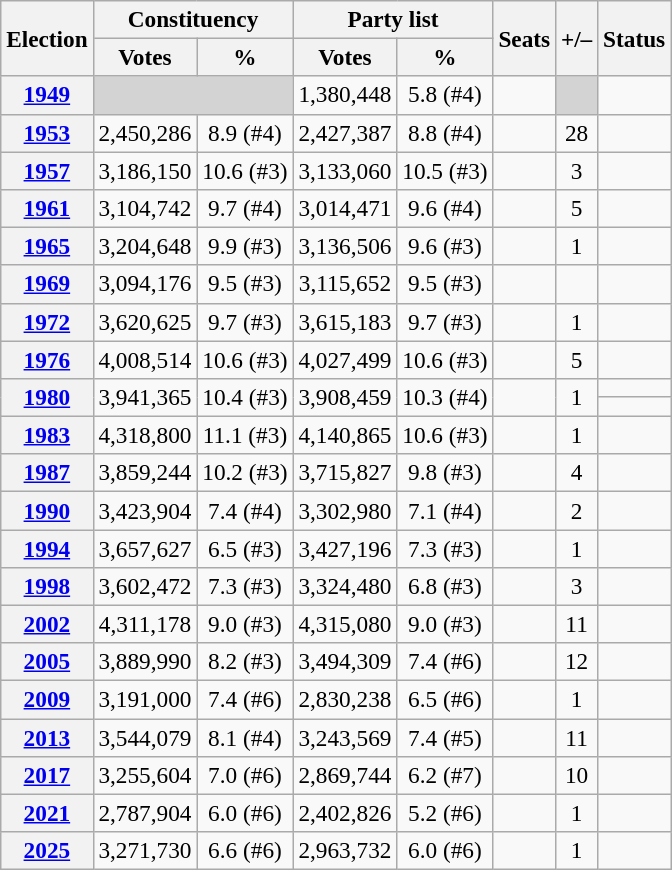<table class="wikitable" style="font-size:97%; text-align:center;">
<tr>
<th rowspan=2>Election</th>
<th colspan=2>Constituency</th>
<th colspan=2>Party list</th>
<th rowspan=2>Seats</th>
<th rowspan=2>+/–</th>
<th rowspan=2>Status</th>
</tr>
<tr>
<th>Votes</th>
<th>%</th>
<th>Votes</th>
<th>%</th>
</tr>
<tr>
<th><a href='#'>1949</a></th>
<td colspan="2" bgcolor="lightgrey"></td>
<td>1,380,448</td>
<td>5.8 (#4)</td>
<td></td>
<td bgcolor="lightgrey"></td>
<td></td>
</tr>
<tr>
<th><a href='#'>1953</a></th>
<td>2,450,286</td>
<td>8.9 (#4)</td>
<td>2,427,387</td>
<td>8.8 (#4)</td>
<td></td>
<td> 28</td>
<td></td>
</tr>
<tr>
<th><a href='#'>1957</a></th>
<td>3,186,150</td>
<td>10.6 (#3)</td>
<td>3,133,060</td>
<td>10.5 (#3)</td>
<td></td>
<td> 3</td>
<td></td>
</tr>
<tr>
<th><a href='#'>1961</a></th>
<td>3,104,742</td>
<td>9.7 (#4)</td>
<td>3,014,471</td>
<td>9.6 (#4)</td>
<td></td>
<td> 5</td>
<td></td>
</tr>
<tr>
<th><a href='#'>1965</a></th>
<td>3,204,648</td>
<td>9.9 (#3)</td>
<td>3,136,506</td>
<td>9.6 (#3)</td>
<td></td>
<td> 1</td>
<td></td>
</tr>
<tr>
<th><a href='#'>1969</a></th>
<td>3,094,176</td>
<td>9.5 (#3)</td>
<td>3,115,652</td>
<td>9.5 (#3)</td>
<td></td>
<td></td>
<td></td>
</tr>
<tr>
<th><a href='#'>1972</a></th>
<td>3,620,625</td>
<td>9.7 (#3)</td>
<td>3,615,183</td>
<td>9.7 (#3)</td>
<td></td>
<td> 1</td>
<td></td>
</tr>
<tr>
<th><a href='#'>1976</a></th>
<td>4,008,514</td>
<td>10.6 (#3)</td>
<td>4,027,499</td>
<td>10.6 (#3)</td>
<td></td>
<td> 5</td>
<td></td>
</tr>
<tr>
<th rowspan=2><a href='#'>1980</a></th>
<td rowspan=2>3,941,365</td>
<td rowspan=2>10.4 (#3)</td>
<td rowspan=2>3,908,459</td>
<td rowspan=2>10.3 (#4)</td>
<td rowspan=2></td>
<td rowspan=2> 1</td>
<td></td>
</tr>
<tr>
<td></td>
</tr>
<tr>
<th><a href='#'>1983</a></th>
<td>4,318,800</td>
<td>11.1 (#3)</td>
<td>4,140,865</td>
<td>10.6 (#3)</td>
<td></td>
<td> 1</td>
<td></td>
</tr>
<tr>
<th><a href='#'>1987</a></th>
<td>3,859,244</td>
<td>10.2 (#3)</td>
<td>3,715,827</td>
<td>9.8 (#3)</td>
<td></td>
<td> 4</td>
<td></td>
</tr>
<tr>
<th><a href='#'>1990</a></th>
<td>3,423,904</td>
<td>7.4 (#4)</td>
<td>3,302,980</td>
<td>7.1 (#4)</td>
<td></td>
<td> 2</td>
<td></td>
</tr>
<tr>
<th><a href='#'>1994</a></th>
<td>3,657,627</td>
<td>6.5 (#3)</td>
<td>3,427,196</td>
<td>7.3 (#3)</td>
<td></td>
<td> 1</td>
<td></td>
</tr>
<tr>
<th><a href='#'>1998</a></th>
<td>3,602,472</td>
<td>7.3 (#3)</td>
<td>3,324,480</td>
<td>6.8 (#3)</td>
<td></td>
<td> 3</td>
<td></td>
</tr>
<tr>
<th><a href='#'>2002</a></th>
<td>4,311,178</td>
<td>9.0 (#3)</td>
<td>4,315,080</td>
<td>9.0 (#3)</td>
<td></td>
<td> 11</td>
<td></td>
</tr>
<tr>
<th><a href='#'>2005</a></th>
<td>3,889,990</td>
<td>8.2 (#3)</td>
<td>3,494,309</td>
<td>7.4 (#6)</td>
<td></td>
<td> 12</td>
<td></td>
</tr>
<tr>
<th><a href='#'>2009</a></th>
<td>3,191,000</td>
<td>7.4 (#6)</td>
<td>2,830,238</td>
<td>6.5 (#6)</td>
<td></td>
<td> 1</td>
<td></td>
</tr>
<tr>
<th><a href='#'>2013</a></th>
<td>3,544,079</td>
<td>8.1 (#4)</td>
<td>3,243,569</td>
<td>7.4 (#5)</td>
<td></td>
<td> 11</td>
<td></td>
</tr>
<tr>
<th><a href='#'>2017</a></th>
<td>3,255,604</td>
<td>7.0 (#6)</td>
<td>2,869,744</td>
<td>6.2 (#7)</td>
<td></td>
<td> 10</td>
<td></td>
</tr>
<tr>
<th><a href='#'>2021</a></th>
<td>2,787,904</td>
<td>6.0 (#6)</td>
<td>2,402,826</td>
<td>5.2 (#6)</td>
<td></td>
<td> 1</td>
<td></td>
</tr>
<tr>
<th><a href='#'>2025</a></th>
<td>3,271,730</td>
<td>6.6 (#6)</td>
<td>2,963,732</td>
<td>6.0 (#6)</td>
<td></td>
<td> 1</td>
<td></td>
</tr>
</table>
